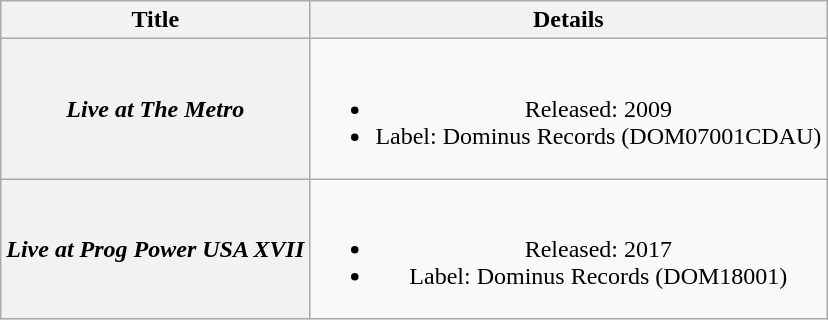<table class="wikitable plainrowheaders" style="text-align:center;">
<tr>
<th>Title</th>
<th>Details</th>
</tr>
<tr>
<th scope="row"><em>Live at The Metro</em></th>
<td><br><ul><li>Released: 2009</li><li>Label: Dominus Records (DOM07001CDAU)</li></ul></td>
</tr>
<tr>
<th scope="row"><em>Live at Prog Power USA XVII</em></th>
<td><br><ul><li>Released: 2017</li><li>Label: Dominus Records (DOM18001)</li></ul></td>
</tr>
</table>
